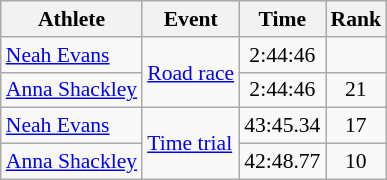<table class=wikitable style="font-size:90%;">
<tr>
<th>Athlete</th>
<th>Event</th>
<th>Time</th>
<th>Rank</th>
</tr>
<tr align=center>
<td align=left><a href='#'>Neah Evans</a></td>
<td align=left rowspan=2><a href='#'>Road race</a></td>
<td>2:44:46</td>
<td></td>
</tr>
<tr align=center>
<td align=left><a href='#'>Anna Shackley</a></td>
<td>2:44:46</td>
<td>21</td>
</tr>
<tr align=center>
<td align=left><a href='#'>Neah Evans</a></td>
<td align=left rowspan=2><a href='#'>Time trial</a></td>
<td>43:45.34</td>
<td>17</td>
</tr>
<tr align=center>
<td align=left><a href='#'>Anna Shackley</a></td>
<td>42:48.77</td>
<td>10</td>
</tr>
</table>
